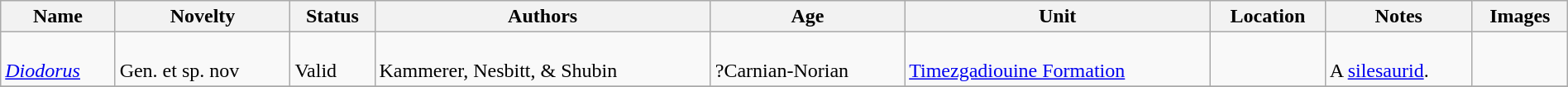<table class="wikitable sortable" align="center" width="100%">
<tr>
<th>Name</th>
<th>Novelty</th>
<th>Status</th>
<th>Authors</th>
<th>Age</th>
<th>Unit</th>
<th>Location</th>
<th>Notes</th>
<th>Images</th>
</tr>
<tr>
<td><br><em><a href='#'>Diodorus</a></em></td>
<td><br>Gen. et sp. nov</td>
<td><br>Valid</td>
<td><br>Kammerer, Nesbitt, & Shubin</td>
<td><br>?Carnian-Norian</td>
<td><br><a href='#'>Timezgadiouine Formation</a></td>
<td><br></td>
<td><br>A <a href='#'>silesaurid</a>.</td>
<td></td>
</tr>
<tr>
</tr>
</table>
